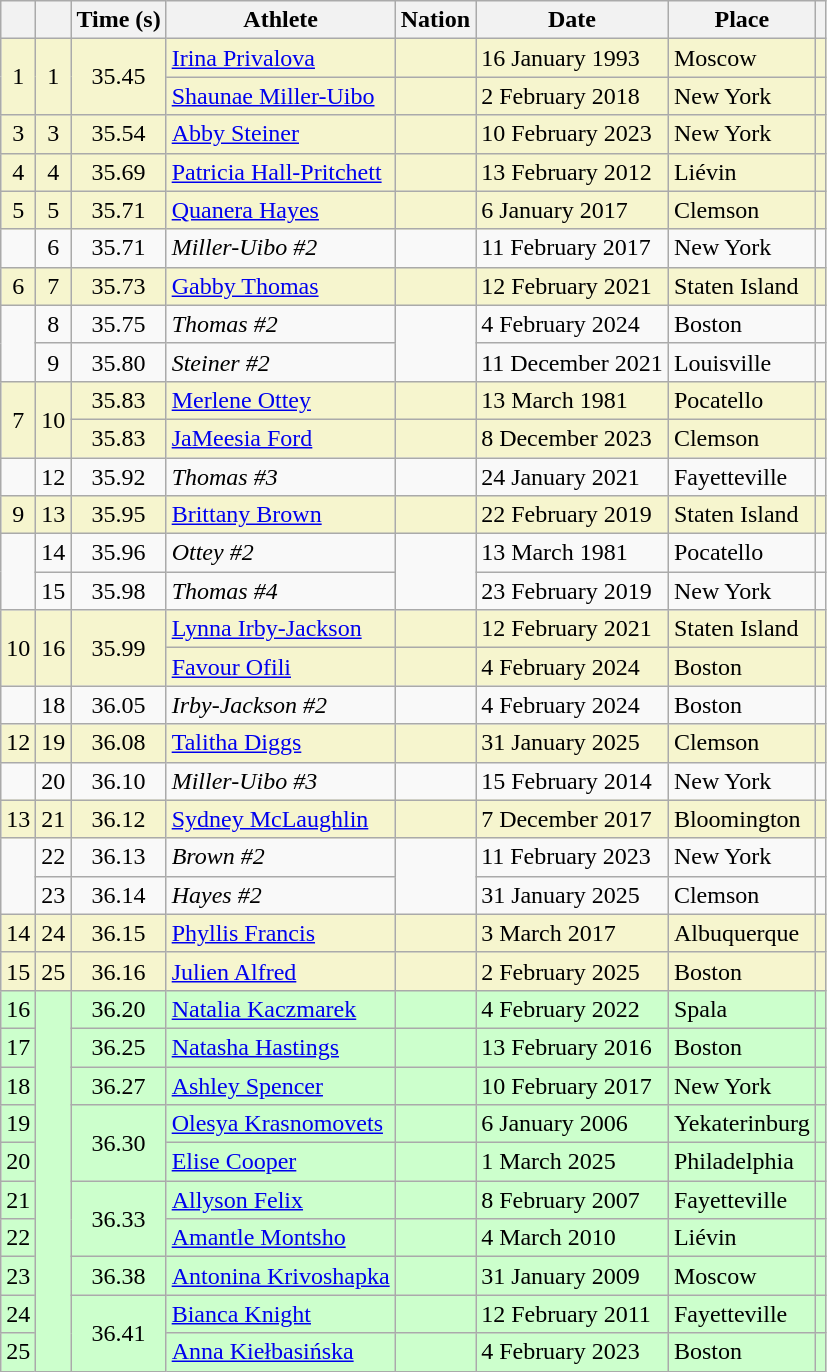<table class="wikitable sortable">
<tr>
<th></th>
<th></th>
<th>Time (s)</th>
<th>Athlete</th>
<th>Nation</th>
<th>Date</th>
<th>Place</th>
<th class="unsortable"></th>
</tr>
<tr bgcolor="#f6F5CE">
<td rowspan="2" align="center">1</td>
<td rowspan="2" align="center">1</td>
<td rowspan="2" align="center">35.45</td>
<td><a href='#'>Irina Privalova</a></td>
<td></td>
<td>16 January 1993</td>
<td>Moscow</td>
<td></td>
</tr>
<tr bgcolor="#f6F5CE">
<td><a href='#'>Shaunae Miller-Uibo</a></td>
<td></td>
<td>2 February 2018</td>
<td>New York</td>
<td></td>
</tr>
<tr bgcolor="#f6F5CE">
<td align="center">3</td>
<td align="center">3</td>
<td align="center">35.54</td>
<td><a href='#'>Abby Steiner</a></td>
<td></td>
<td>10 February 2023</td>
<td>New York</td>
<td></td>
</tr>
<tr bgcolor="#f6F5CE">
<td align="center">4</td>
<td align="center">4</td>
<td align="center">35.69</td>
<td><a href='#'>Patricia Hall-Pritchett</a></td>
<td></td>
<td>13 February 2012</td>
<td>Liévin</td>
<td></td>
</tr>
<tr bgcolor="#f6F5CE">
<td align="center">5</td>
<td align="center">5</td>
<td align="center">35.71</td>
<td><a href='#'>Quanera Hayes</a></td>
<td></td>
<td>6 January 2017</td>
<td>Clemson</td>
<td></td>
</tr>
<tr>
<td></td>
<td align="center">6</td>
<td align="center">35.71</td>
<td><em>Miller-Uibo #2</em></td>
<td></td>
<td>11 February 2017</td>
<td>New York</td>
<td></td>
</tr>
<tr bgcolor="#f6F5CE">
<td align="center">6</td>
<td align="center">7</td>
<td align="center">35.73</td>
<td><a href='#'>Gabby Thomas</a></td>
<td></td>
<td>12 February 2021</td>
<td>Staten Island</td>
<td></td>
</tr>
<tr>
<td rowspan="2"></td>
<td align="center">8</td>
<td align="center">35.75</td>
<td><em>Thomas #2</em></td>
<td rowspan="2"></td>
<td>4 February 2024</td>
<td>Boston</td>
<td></td>
</tr>
<tr>
<td align="center">9</td>
<td align="center">35.80</td>
<td><em>Steiner #2</em></td>
<td>11 December 2021</td>
<td>Louisville</td>
<td></td>
</tr>
<tr bgcolor="#f6F5CE">
<td rowspan="2" align="center">7</td>
<td rowspan="2" align="center">10</td>
<td align="center">35.83 </td>
<td><a href='#'>Merlene Ottey</a></td>
<td></td>
<td>13 March 1981</td>
<td>Pocatello</td>
<td></td>
</tr>
<tr bgcolor="#f6F5CE">
<td align="center">35.83</td>
<td><a href='#'>JaMeesia Ford</a></td>
<td></td>
<td>8 December 2023</td>
<td>Clemson</td>
<td></td>
</tr>
<tr>
<td></td>
<td align="center">12</td>
<td align="center">35.92</td>
<td><em>Thomas #3</em></td>
<td></td>
<td>24 January 2021</td>
<td>Fayetteville</td>
<td></td>
</tr>
<tr bgcolor="#f6F5CE">
<td align="center">9</td>
<td align="center">13</td>
<td align="center">35.95</td>
<td><a href='#'>Brittany Brown</a></td>
<td></td>
<td>22 February 2019</td>
<td>Staten Island</td>
<td></td>
</tr>
<tr>
<td rowspan="2"></td>
<td align="center">14</td>
<td align="center">35.96 </td>
<td><em>Ottey #2</em></td>
<td rowspan="2"></td>
<td>13 March 1981</td>
<td>Pocatello</td>
<td></td>
</tr>
<tr>
<td align="center">15</td>
<td align="center">35.98</td>
<td><em>Thomas #4</em></td>
<td>23 February 2019</td>
<td>New York</td>
<td></td>
</tr>
<tr bgcolor="#f6F5CE">
<td rowspan="2" align="center">10</td>
<td rowspan="2" align="center">16</td>
<td rowspan="2" align="center">35.99</td>
<td><a href='#'>Lynna Irby-Jackson</a></td>
<td></td>
<td>12 February 2021</td>
<td>Staten Island</td>
<td></td>
</tr>
<tr bgcolor="#f6F5CE">
<td><a href='#'>Favour Ofili</a></td>
<td></td>
<td>4 February 2024</td>
<td>Boston</td>
<td></td>
</tr>
<tr>
<td></td>
<td align="center">18</td>
<td align="center">36.05</td>
<td><em>Irby-Jackson #2</em></td>
<td></td>
<td>4 February 2024</td>
<td>Boston</td>
<td></td>
</tr>
<tr bgcolor="#f6F5CE">
<td align="center">12</td>
<td align="center">19</td>
<td align="center">36.08</td>
<td><a href='#'>Talitha Diggs</a></td>
<td></td>
<td>31 January 2025</td>
<td>Clemson</td>
<td></td>
</tr>
<tr>
<td></td>
<td align="center">20</td>
<td align="center">36.10</td>
<td><em>Miller-Uibo #3</em></td>
<td></td>
<td>15 February 2014</td>
<td>New York</td>
<td></td>
</tr>
<tr bgcolor="#f6F5CE">
<td align="center">13</td>
<td align="center">21</td>
<td align="center">36.12</td>
<td><a href='#'>Sydney McLaughlin</a></td>
<td></td>
<td>7 December 2017</td>
<td>Bloomington</td>
<td></td>
</tr>
<tr>
<td rowspan="2"></td>
<td align="center">22</td>
<td align="center">36.13</td>
<td><em>Brown #2</em></td>
<td rowspan="2"></td>
<td>11 February 2023</td>
<td>New York</td>
<td></td>
</tr>
<tr>
<td align="center">23</td>
<td align="center">36.14</td>
<td><em>Hayes #2</em></td>
<td>31 January 2025</td>
<td>Clemson</td>
<td></td>
</tr>
<tr bgcolor="#f6F5CE">
<td align="center">14</td>
<td align="center">24</td>
<td align="center">36.15 </td>
<td><a href='#'>Phyllis Francis</a></td>
<td></td>
<td>3 March 2017</td>
<td>Albuquerque</td>
<td></td>
</tr>
<tr bgcolor="#f6F5CE">
<td align="center">15</td>
<td align="center">25</td>
<td align="center">36.16</td>
<td><a href='#'>Julien Alfred</a></td>
<td></td>
<td>2 February 2025</td>
<td>Boston</td>
<td></td>
</tr>
<tr bgcolor="#CCFFCC">
<td align="center">16</td>
<td rowspan="10"></td>
<td align="center">36.20</td>
<td><a href='#'>Natalia Kaczmarek</a></td>
<td></td>
<td>4 February 2022</td>
<td>Spala</td>
<td></td>
</tr>
<tr bgcolor="#CCFFCC">
<td align="center">17</td>
<td align="center">36.25</td>
<td><a href='#'>Natasha Hastings</a></td>
<td></td>
<td>13 February 2016</td>
<td>Boston</td>
<td></td>
</tr>
<tr bgcolor="#CCFFCC">
<td align="center">18</td>
<td align="center">36.27</td>
<td><a href='#'>Ashley Spencer</a></td>
<td></td>
<td>10 February 2017</td>
<td>New York</td>
<td></td>
</tr>
<tr bgcolor="#CCFFCC">
<td align="center">19</td>
<td rowspan="2" align="center">36.30</td>
<td><a href='#'>Olesya Krasnomovets</a></td>
<td></td>
<td>6 January 2006</td>
<td>Yekaterinburg</td>
<td></td>
</tr>
<tr bgcolor="#CCFFCC">
<td align="center">20</td>
<td><a href='#'>Elise Cooper</a></td>
<td></td>
<td>1 March 2025</td>
<td>Philadelphia</td>
<td></td>
</tr>
<tr bgcolor="#CCFFCC">
<td align="center">21</td>
<td rowspan="2" align="center">36.33</td>
<td><a href='#'>Allyson Felix</a></td>
<td></td>
<td>8 February 2007</td>
<td>Fayetteville</td>
<td></td>
</tr>
<tr bgcolor="#CCFFCC">
<td align="center">22</td>
<td><a href='#'>Amantle Montsho</a></td>
<td></td>
<td>4 March 2010</td>
<td>Liévin</td>
<td></td>
</tr>
<tr bgcolor="#CCFFCC">
<td align="center">23</td>
<td align="center">36.38</td>
<td><a href='#'>Antonina Krivoshapka</a></td>
<td></td>
<td>31 January 2009</td>
<td>Moscow</td>
<td></td>
</tr>
<tr bgcolor="#CCFFCC">
<td align="center">24</td>
<td rowspan="2" align="center">36.41</td>
<td><a href='#'>Bianca Knight</a></td>
<td></td>
<td>12 February 2011</td>
<td>Fayetteville</td>
<td></td>
</tr>
<tr bgcolor="#CCFFCC">
<td align="center">25</td>
<td><a href='#'>Anna Kiełbasińska</a></td>
<td></td>
<td>4 February 2023</td>
<td>Boston</td>
<td></td>
</tr>
</table>
